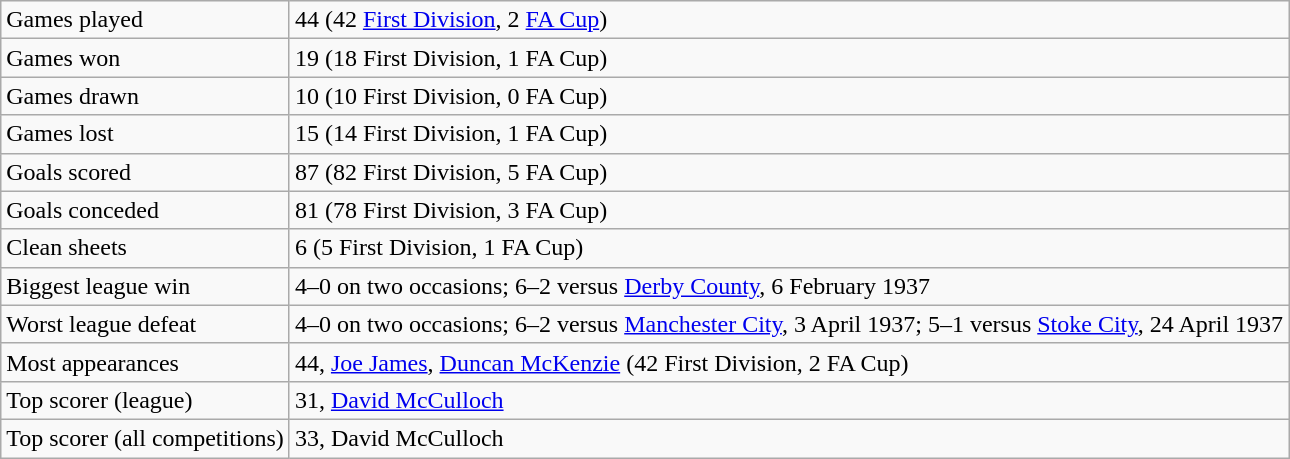<table class="wikitable">
<tr>
<td>Games played</td>
<td>44 (42 <a href='#'>First Division</a>, 2 <a href='#'>FA Cup</a>)</td>
</tr>
<tr>
<td>Games won</td>
<td>19 (18 First Division, 1 FA Cup)</td>
</tr>
<tr>
<td>Games drawn</td>
<td>10 (10 First Division, 0 FA Cup)</td>
</tr>
<tr>
<td>Games lost</td>
<td>15 (14 First Division, 1 FA Cup)</td>
</tr>
<tr>
<td>Goals scored</td>
<td>87 (82 First Division, 5 FA Cup)</td>
</tr>
<tr>
<td>Goals conceded</td>
<td>81 (78 First Division, 3 FA Cup)</td>
</tr>
<tr>
<td>Clean sheets</td>
<td>6 (5 First Division, 1 FA Cup)</td>
</tr>
<tr>
<td>Biggest league win</td>
<td>4–0 on two occasions; 6–2 versus <a href='#'>Derby County</a>, 6 February 1937</td>
</tr>
<tr>
<td>Worst league defeat</td>
<td>4–0 on two occasions; 6–2 versus <a href='#'>Manchester City</a>, 3 April 1937; 5–1 versus <a href='#'>Stoke City</a>, 24 April 1937</td>
</tr>
<tr>
<td>Most appearances</td>
<td>44, <a href='#'>Joe James</a>, <a href='#'>Duncan McKenzie</a> (42 First Division, 2 FA Cup)</td>
</tr>
<tr>
<td>Top scorer (league)</td>
<td>31, <a href='#'>David McCulloch</a></td>
</tr>
<tr>
<td>Top scorer (all competitions)</td>
<td>33, David McCulloch</td>
</tr>
</table>
